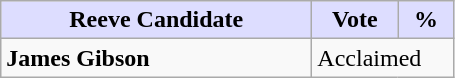<table class="wikitable">
<tr>
<th style="background:#ddf; width:200px;">Reeve Candidate</th>
<th style="background:#ddf; width:50px;">Vote</th>
<th style="background:#ddf; width:30px;">%</th>
</tr>
<tr>
<td><strong>James Gibson</strong></td>
<td colspan="2">Acclaimed</td>
</tr>
</table>
